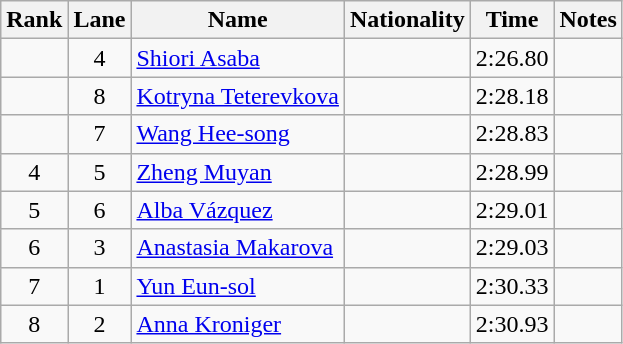<table class="wikitable sortable" style="text-align:center">
<tr>
<th>Rank</th>
<th>Lane</th>
<th>Name</th>
<th>Nationality</th>
<th>Time</th>
<th>Notes</th>
</tr>
<tr>
<td></td>
<td>4</td>
<td align=left><a href='#'>Shiori Asaba</a></td>
<td align=left></td>
<td>2:26.80</td>
<td></td>
</tr>
<tr>
<td></td>
<td>8</td>
<td align=left><a href='#'>Kotryna Teterevkova</a></td>
<td align=left></td>
<td>2:28.18</td>
<td></td>
</tr>
<tr>
<td></td>
<td>7</td>
<td align=left><a href='#'>Wang Hee-song</a></td>
<td align=left></td>
<td>2:28.83</td>
<td></td>
</tr>
<tr>
<td>4</td>
<td>5</td>
<td align=left><a href='#'>Zheng Muyan</a></td>
<td align=left></td>
<td>2:28.99</td>
<td></td>
</tr>
<tr>
<td>5</td>
<td>6</td>
<td align=left><a href='#'>Alba Vázquez</a></td>
<td align=left></td>
<td>2:29.01</td>
<td></td>
</tr>
<tr>
<td>6</td>
<td>3</td>
<td align=left><a href='#'>Anastasia Makarova</a></td>
<td align=left></td>
<td>2:29.03</td>
<td></td>
</tr>
<tr>
<td>7</td>
<td>1</td>
<td align=left><a href='#'>Yun Eun-sol</a></td>
<td align=left></td>
<td>2:30.33</td>
<td></td>
</tr>
<tr>
<td>8</td>
<td>2</td>
<td align=left><a href='#'>Anna Kroniger</a></td>
<td align=left></td>
<td>2:30.93</td>
<td></td>
</tr>
</table>
